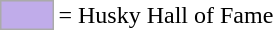<table>
<tr>
<td style="background-color:#C0ACEA; border:1px solid #aaaaaa; width:2em;"></td>
<td>= Husky Hall of Fame</td>
</tr>
</table>
